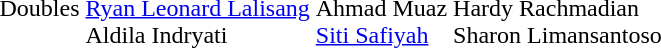<table>
<tr>
<td>Doubles<br></td>
<td><br><a href='#'>Ryan Leonard Lalisang</a><br>Aldila Indryati</td>
<td><br>Ahmad Muaz<br><a href='#'>Siti Safiyah</a></td>
<td><br>Hardy Rachmadian<br>Sharon Limansantoso</td>
</tr>
</table>
